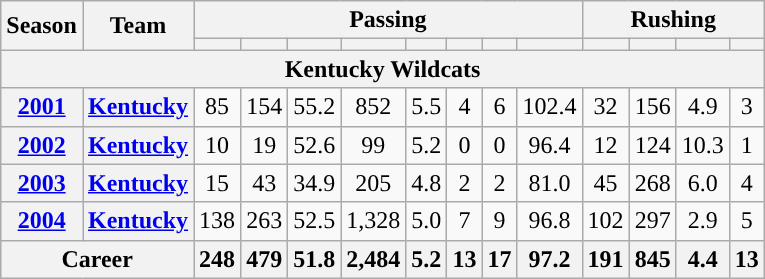<table class="wikitable" style="text-align:center;">
<tr>
<th rowspan="2">Season</th>
<th rowspan="2">Team</th>
<th colspan="8">Passing</th>
<th colspan="4">Rushing</th>
</tr>
<tr>
<th></th>
<th></th>
<th></th>
<th></th>
<th></th>
<th></th>
<th></th>
<th></th>
<th></th>
<th></th>
<th></th>
<th></th>
</tr>
<tr>
<th colspan="16">Kentucky Wildcats</th>
</tr>
<tr>
<th><a href='#'>2001</a></th>
<th><a href='#'>Kentucky</a></th>
<td>85</td>
<td>154</td>
<td>55.2</td>
<td>852</td>
<td>5.5</td>
<td>4</td>
<td>6</td>
<td>102.4</td>
<td>32</td>
<td>156</td>
<td>4.9</td>
<td>3</td>
</tr>
<tr>
<th><a href='#'>2002</a></th>
<th><a href='#'>Kentucky</a></th>
<td>10</td>
<td>19</td>
<td>52.6</td>
<td>99</td>
<td>5.2</td>
<td>0</td>
<td>0</td>
<td>96.4</td>
<td>12</td>
<td>124</td>
<td>10.3</td>
<td>1</td>
</tr>
<tr>
<th><a href='#'>2003</a></th>
<th><a href='#'>Kentucky</a></th>
<td>15</td>
<td>43</td>
<td>34.9</td>
<td>205</td>
<td>4.8</td>
<td>2</td>
<td>2</td>
<td>81.0</td>
<td>45</td>
<td>268</td>
<td>6.0</td>
<td>4</td>
</tr>
<tr>
<th><a href='#'>2004</a></th>
<th><a href='#'>Kentucky</a></th>
<td>138</td>
<td>263</td>
<td>52.5</td>
<td>1,328</td>
<td>5.0</td>
<td>7</td>
<td>9</td>
<td>96.8</td>
<td>102</td>
<td>297</td>
<td>2.9</td>
<td>5</td>
</tr>
<tr>
<th colspan="2">Career</th>
<th>248</th>
<th>479</th>
<th>51.8</th>
<th>2,484</th>
<th>5.2</th>
<th>13</th>
<th>17</th>
<th>97.2</th>
<th>191</th>
<th>845</th>
<th>4.4</th>
<th>13</th>
</tr>
</table>
